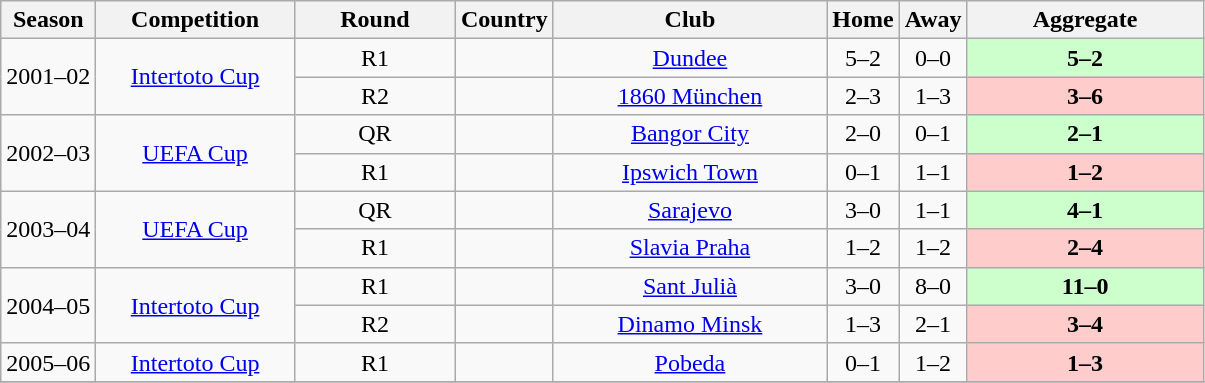<table class="wikitable" style="text-align:center">
<tr>
<th>Season</th>
<th width=125>Competition</th>
<th width=100>Round</th>
<th>Country</th>
<th width=175>Club</th>
<th>Home</th>
<th>Away</th>
<th width=150>Aggregate</th>
</tr>
<tr>
<td rowspan="2">2001–02</td>
<td rowspan="2"><a href='#'>Intertoto Cup</a></td>
<td>R1</td>
<td></td>
<td><a href='#'>Dundee</a></td>
<td>5–2</td>
<td>0–0</td>
<td bgcolor=ccffcc><strong>5–2</strong></td>
</tr>
<tr>
<td>R2</td>
<td></td>
<td><a href='#'>1860 München</a></td>
<td>2–3</td>
<td>1–3</td>
<td bgcolor=ffcccc><strong>3–6</strong></td>
</tr>
<tr>
<td rowspan="2">2002–03</td>
<td rowspan="2"><a href='#'>UEFA Cup</a></td>
<td>QR</td>
<td></td>
<td><a href='#'>Bangor City</a></td>
<td>2–0</td>
<td>0–1</td>
<td bgcolor=ccffcc><strong>2–1</strong></td>
</tr>
<tr>
<td>R1</td>
<td></td>
<td><a href='#'>Ipswich Town</a></td>
<td>0–1</td>
<td>1–1</td>
<td bgcolor=ffcccc><strong>1–2</strong></td>
</tr>
<tr>
<td rowspan="2">2003–04</td>
<td rowspan="2"><a href='#'>UEFA Cup</a></td>
<td>QR</td>
<td></td>
<td><a href='#'>Sarajevo</a></td>
<td>3–0</td>
<td>1–1</td>
<td bgcolor=ccffcc><strong>4–1</strong></td>
</tr>
<tr>
<td>R1</td>
<td></td>
<td><a href='#'>Slavia Praha</a></td>
<td>1–2</td>
<td>1–2</td>
<td bgcolor=ffcccc><strong>2–4</strong></td>
</tr>
<tr>
<td rowspan="2">2004–05</td>
<td rowspan="2"><a href='#'>Intertoto Cup</a></td>
<td>R1</td>
<td></td>
<td><a href='#'>Sant Julià</a></td>
<td>3–0</td>
<td>8–0</td>
<td bgcolor=ccffcc><strong>11–0</strong></td>
</tr>
<tr>
<td>R2</td>
<td></td>
<td><a href='#'>Dinamo Minsk</a></td>
<td>1–3</td>
<td>2–1</td>
<td bgcolor=ffcccc><strong>3–4</strong></td>
</tr>
<tr>
<td rowspan="1">2005–06</td>
<td rowspan="1"><a href='#'>Intertoto Cup</a></td>
<td>R1</td>
<td></td>
<td><a href='#'>Pobeda</a></td>
<td>0–1</td>
<td>1–2</td>
<td bgcolor=ffcccc><strong>1–3</strong></td>
</tr>
<tr>
</tr>
</table>
